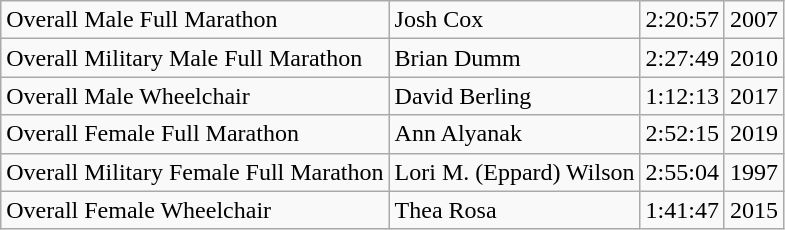<table class="wikitable">
<tr>
<td>Overall Male Full Marathon</td>
<td>Josh Cox</td>
<td>2:20:57</td>
<td>2007</td>
</tr>
<tr>
<td>Overall Military Male Full Marathon</td>
<td>Brian Dumm</td>
<td>2:27:49</td>
<td>2010</td>
</tr>
<tr>
<td>Overall Male Wheelchair</td>
<td>David Berling</td>
<td>1:12:13</td>
<td>2017</td>
</tr>
<tr>
<td>Overall Female Full Marathon</td>
<td>Ann Alyanak</td>
<td>2:52:15</td>
<td>2019</td>
</tr>
<tr>
<td>Overall Military Female Full Marathon</td>
<td>Lori M. (Eppard) Wilson</td>
<td>2:55:04</td>
<td>1997</td>
</tr>
<tr>
<td>Overall Female Wheelchair</td>
<td>Thea Rosa</td>
<td>1:41:47</td>
<td>2015</td>
</tr>
</table>
